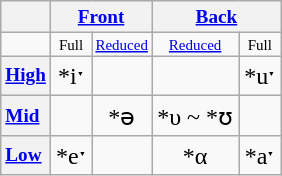<table class="wikitable" style="text-align: center">
<tr style="font-size: 80%;">
<th> </th>
<th colspan="2"><strong><a href='#'>Front</a></strong></th>
<th colspan="2"><strong><a href='#'>Back</a></strong></th>
</tr>
<tr style="font-size: x-small;">
<td> </td>
<td>Full</td>
<td><a href='#'>Reduced</a></td>
<td><a href='#'>Reduced</a></td>
<td>Full</td>
</tr>
<tr>
<th style="font-size: 80%; text-align: left;"><strong><a href='#'>High</a></strong></th>
<td>*iˑ </td>
<td> </td>
<td> </td>
<td>*uˑ </td>
</tr>
<tr>
<th style="font-size: 80%; text-align: left;"><strong><a href='#'>Mid</a></strong></th>
<td> </td>
<td>*ə </td>
<td>*υ ~ *ʊ </td>
<td> </td>
</tr>
<tr>
<th style="font-size: 80%; text-align: left;"><strong><a href='#'>Low</a></strong></th>
<td>*eˑ </td>
<td> </td>
<td>*α </td>
<td>*aˑ </td>
</tr>
</table>
